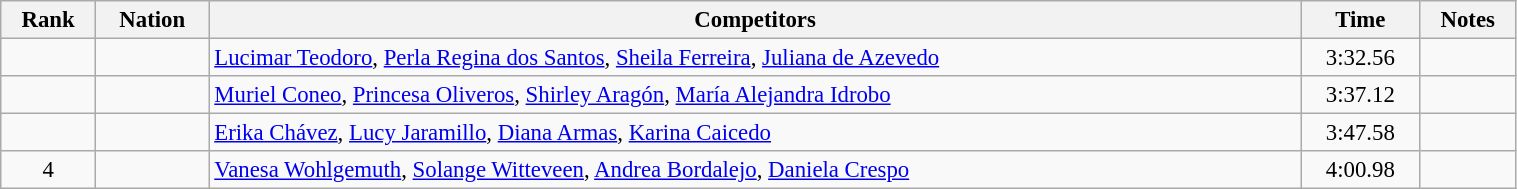<table class="wikitable sortable" width=80% style="text-align:center; font-size:95%">
<tr>
<th>Rank</th>
<th>Nation</th>
<th>Competitors</th>
<th>Time</th>
<th>Notes</th>
</tr>
<tr>
<td></td>
<td align=left></td>
<td align=left><a href='#'>Lucimar Teodoro</a>, <a href='#'>Perla Regina dos Santos</a>, <a href='#'>Sheila Ferreira</a>, <a href='#'>Juliana de Azevedo</a></td>
<td>3:32.56</td>
<td></td>
</tr>
<tr>
<td></td>
<td align=left></td>
<td align=left><a href='#'>Muriel Coneo</a>, <a href='#'>Princesa Oliveros</a>, <a href='#'>Shirley Aragón</a>, <a href='#'>María Alejandra Idrobo</a></td>
<td>3:37.12</td>
<td></td>
</tr>
<tr>
<td></td>
<td align=left></td>
<td align=left><a href='#'>Erika Chávez</a>, <a href='#'>Lucy Jaramillo</a>, <a href='#'>Diana Armas</a>, <a href='#'>Karina Caicedo</a></td>
<td>3:47.58</td>
<td></td>
</tr>
<tr>
<td>4</td>
<td align=left></td>
<td align=left><a href='#'>Vanesa Wohlgemuth</a>, <a href='#'>Solange Witteveen</a>, <a href='#'>Andrea Bordalejo</a>, <a href='#'>Daniela Crespo</a></td>
<td>4:00.98</td>
<td></td>
</tr>
</table>
